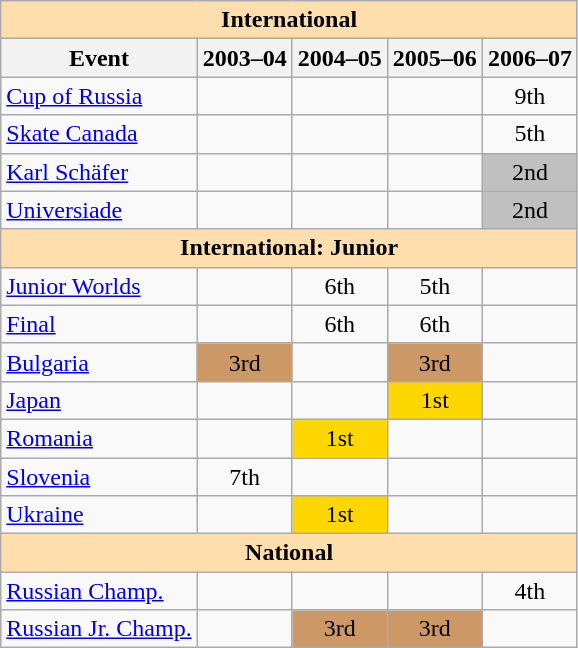<table class="wikitable" style="text-align:center">
<tr>
<th style="background-color: #ffdead; " colspan=5 align=center>International</th>
</tr>
<tr>
<th>Event</th>
<th>2003–04</th>
<th>2004–05</th>
<th>2005–06</th>
<th>2006–07</th>
</tr>
<tr>
<td align=left> <a href='#'>Cup of Russia</a></td>
<td></td>
<td></td>
<td></td>
<td>9th</td>
</tr>
<tr>
<td align=left>  <a href='#'>Skate Canada</a></td>
<td></td>
<td></td>
<td></td>
<td>5th</td>
</tr>
<tr>
<td align=left><a href='#'>Karl Schäfer</a></td>
<td></td>
<td></td>
<td></td>
<td bgcolor=silver>2nd</td>
</tr>
<tr>
<td align=left><a href='#'>Universiade</a></td>
<td></td>
<td></td>
<td></td>
<td bgcolor=silver>2nd</td>
</tr>
<tr>
<th style="background-color: #ffdead; " colspan=5 align=center>International: Junior</th>
</tr>
<tr>
<td align=left><a href='#'>Junior Worlds</a></td>
<td></td>
<td>6th</td>
<td>5th</td>
<td></td>
</tr>
<tr>
<td align=left> <a href='#'>Final</a></td>
<td></td>
<td>6th</td>
<td>6th</td>
<td></td>
</tr>
<tr>
<td align=left> <a href='#'>Bulgaria</a></td>
<td bgcolor=cc9966>3rd</td>
<td></td>
<td bgcolor=cc9966>3rd</td>
<td></td>
</tr>
<tr>
<td align=left> <a href='#'>Japan</a></td>
<td></td>
<td></td>
<td bgcolor=gold>1st</td>
<td></td>
</tr>
<tr>
<td align=left> <a href='#'>Romania</a></td>
<td></td>
<td bgcolor=gold>1st</td>
<td></td>
<td></td>
</tr>
<tr>
<td align=left> <a href='#'>Slovenia</a></td>
<td>7th</td>
<td></td>
<td></td>
<td></td>
</tr>
<tr>
<td align=left> <a href='#'>Ukraine</a></td>
<td></td>
<td bgcolor=gold>1st</td>
<td></td>
<td></td>
</tr>
<tr>
<th style="background-color: #ffdead; " colspan=5 align=center>National</th>
</tr>
<tr>
<td align=left><a href='#'>Russian Champ.</a></td>
<td></td>
<td></td>
<td></td>
<td>4th</td>
</tr>
<tr>
<td align=left><a href='#'>Russian Jr. Champ.</a></td>
<td></td>
<td bgcolor=cc9966>3rd</td>
<td bgcolor=cc9966>3rd</td>
<td></td>
</tr>
</table>
